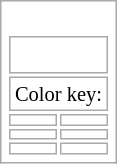<table class="wikitable floatright" style="background: none";>
<tr>
<td><br><table class="floatright" style="font-size: 90%";>
<tr>
<td colspan=3><br>



</td>
</tr>
<tr style="font-size: 95%";>
<td colspan=3>Color key:</td>
</tr>
<tr style="font-size: 95%";>
<td></td>
<td></td>
</tr>
<tr style="font-size: 95%";>
<td></td>
<td></td>
</tr>
<tr style="font-size: 95%";>
<td></td>
<td></td>
</tr>
</table>
</td>
</tr>
</table>
